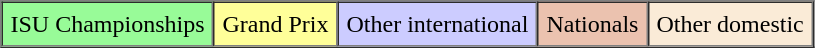<table border=1 cellpadding=5 cellspacing=0>
<tr>
<td bgcolor=98FB98>ISU Championships</td>
<td bgcolor=FFFF99>Grand Prix</td>
<td bgcolor=#CCCCFF>Other international</td>
<td bgcolor=#EBC2AF>Nationals</td>
<td bgcolor=#FAEBD7>Other domestic</td>
</tr>
</table>
